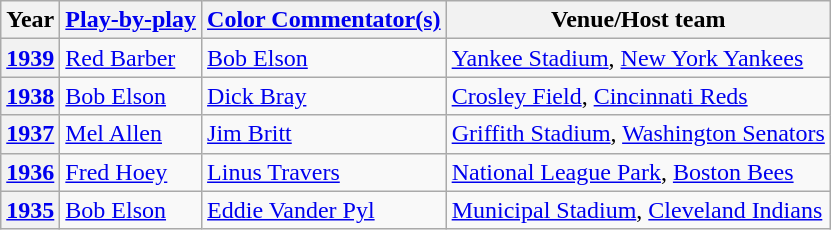<table class="wikitable">
<tr>
<th>Year</th>
<th><a href='#'>Play-by-play</a></th>
<th><a href='#'>Color Commentator(s)</a></th>
<th>Venue/Host team</th>
</tr>
<tr>
<th><a href='#'>1939</a></th>
<td><a href='#'>Red Barber</a></td>
<td><a href='#'>Bob Elson</a></td>
<td><a href='#'>Yankee Stadium</a>, <a href='#'>New York Yankees</a></td>
</tr>
<tr>
<th><a href='#'>1938</a></th>
<td><a href='#'>Bob Elson</a></td>
<td><a href='#'>Dick Bray</a></td>
<td><a href='#'>Crosley Field</a>, <a href='#'>Cincinnati Reds</a></td>
</tr>
<tr>
<th><a href='#'>1937</a></th>
<td><a href='#'>Mel Allen</a></td>
<td><a href='#'>Jim Britt</a></td>
<td><a href='#'>Griffith Stadium</a>, <a href='#'>Washington Senators</a></td>
</tr>
<tr>
<th><a href='#'>1936</a></th>
<td><a href='#'>Fred Hoey</a></td>
<td><a href='#'>Linus Travers</a></td>
<td><a href='#'>National League Park</a>, <a href='#'>Boston Bees</a></td>
</tr>
<tr>
<th><a href='#'>1935</a></th>
<td><a href='#'>Bob Elson</a></td>
<td><a href='#'>Eddie Vander Pyl</a></td>
<td><a href='#'>Municipal Stadium</a>, <a href='#'>Cleveland Indians</a></td>
</tr>
</table>
